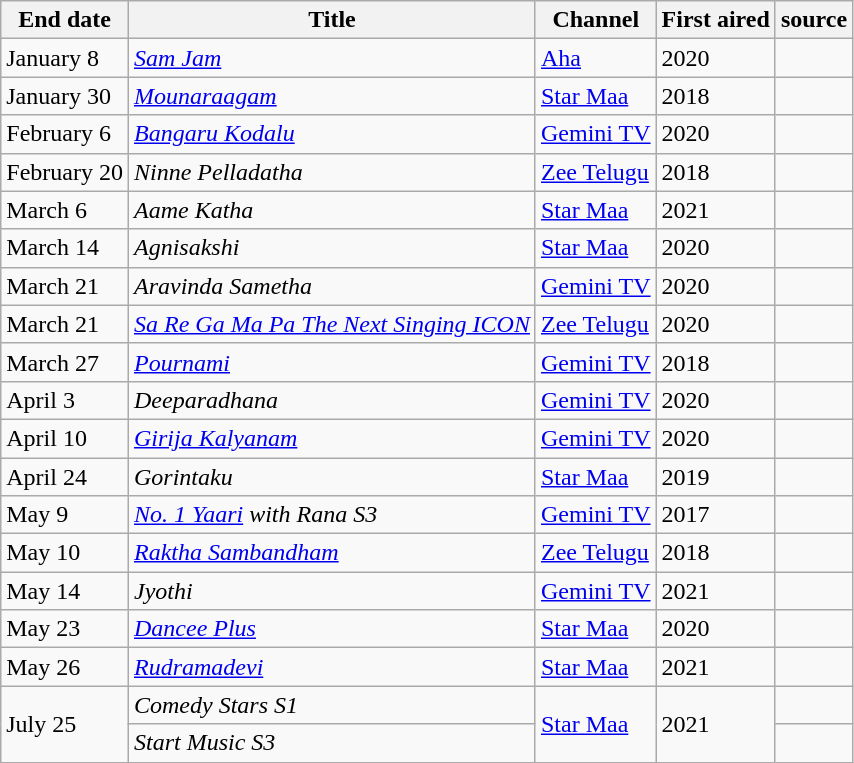<table class="wikitable sortable">
<tr>
<th>End date</th>
<th>Title</th>
<th>Channel</th>
<th>First aired</th>
<th>source</th>
</tr>
<tr>
<td>January 8</td>
<td><em><a href='#'>Sam Jam</a></em></td>
<td><a href='#'>Aha</a></td>
<td>2020</td>
<td></td>
</tr>
<tr>
<td>January 30</td>
<td><em><a href='#'>Mounaraagam</a></em></td>
<td><a href='#'>Star Maa</a></td>
<td>2018</td>
<td></td>
</tr>
<tr>
<td>February 6</td>
<td><em><a href='#'>Bangaru Kodalu</a></em></td>
<td><a href='#'>Gemini TV</a></td>
<td>2020</td>
<td></td>
</tr>
<tr>
<td>February 20</td>
<td><em>Ninne Pelladatha</em></td>
<td><a href='#'>Zee Telugu</a></td>
<td>2018</td>
<td></td>
</tr>
<tr>
<td>March 6</td>
<td><em>Aame Katha</em></td>
<td><a href='#'>Star Maa</a></td>
<td>2021</td>
<td></td>
</tr>
<tr>
<td>March 14</td>
<td><em>Agnisakshi</em></td>
<td><a href='#'>Star Maa</a></td>
<td>2020</td>
<td></td>
</tr>
<tr>
<td>March 21</td>
<td><em>Aravinda Sametha</em></td>
<td><a href='#'>Gemini TV</a></td>
<td>2020</td>
<td></td>
</tr>
<tr>
<td>March 21</td>
<td><em><a href='#'>Sa Re Ga Ma Pa The Next Singing ICON</a></em></td>
<td><a href='#'>Zee Telugu</a></td>
<td>2020</td>
<td></td>
</tr>
<tr>
<td>March 27</td>
<td><em><a href='#'>Pournami</a></em></td>
<td><a href='#'>Gemini TV</a></td>
<td>2018</td>
<td></td>
</tr>
<tr>
<td>April 3</td>
<td><em>Deeparadhana</em></td>
<td><a href='#'>Gemini TV</a></td>
<td>2020</td>
<td></td>
</tr>
<tr>
<td>April 10</td>
<td><em><a href='#'>Girija Kalyanam</a></em></td>
<td><a href='#'>Gemini TV</a></td>
<td>2020</td>
<td></td>
</tr>
<tr>
<td>April 24</td>
<td><em>Gorintaku</em></td>
<td><a href='#'>Star Maa</a></td>
<td>2019</td>
<td></td>
</tr>
<tr>
<td>May 9</td>
<td><em><a href='#'>No. 1 Yaari</a> with Rana S3</em></td>
<td><a href='#'>Gemini TV</a></td>
<td>2017</td>
<td></td>
</tr>
<tr>
<td>May 10</td>
<td><em><a href='#'>Raktha Sambandham</a></em></td>
<td><a href='#'>Zee Telugu</a></td>
<td>2018</td>
<td></td>
</tr>
<tr>
<td>May 14</td>
<td><em>Jyothi</em></td>
<td><a href='#'>Gemini TV</a></td>
<td>2021</td>
<td></td>
</tr>
<tr>
<td>May 23</td>
<td><em><a href='#'>Dancee Plus</a></em></td>
<td><a href='#'>Star Maa</a></td>
<td>2020</td>
<td></td>
</tr>
<tr>
<td>May 26</td>
<td><em><a href='#'>Rudramadevi</a></em></td>
<td><a href='#'>Star Maa</a></td>
<td>2021</td>
<td></td>
</tr>
<tr>
<td rowspan="2">July 25</td>
<td><em>Comedy Stars S1</em></td>
<td rowspan="2"><a href='#'>Star Maa</a></td>
<td rowspan="2">2021</td>
<td></td>
</tr>
<tr>
<td><em>Start Music S3</em></td>
<td></td>
</tr>
</table>
